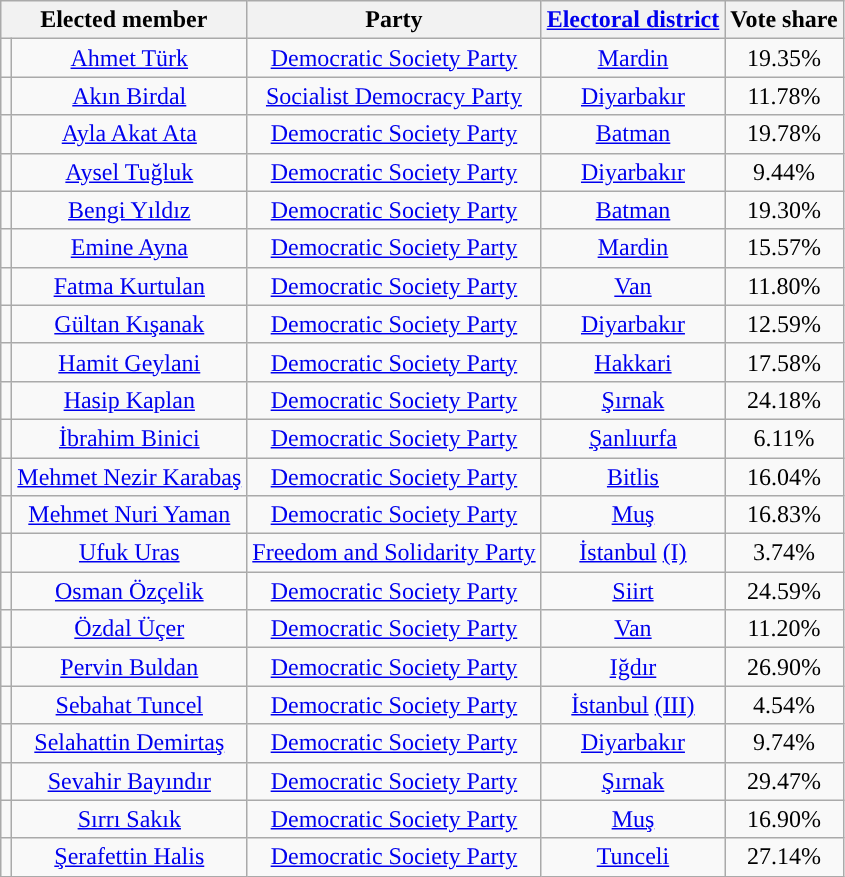<table class="wikitable sortable" style="text-align:center;">
<tr>
<th colspan="2">Elected member</th>
<th>Party</th>
<th><a href='#'>Electoral district</a></th>
<th>Vote share</th>
</tr>
<tr>
<td style="background:"></td>
<td><a href='#'>Ahmet Türk</a></td>
<td><a href='#'>Democratic Society Party</a></td>
<td><a href='#'>Mardin</a></td>
<td>19.35%</td>
</tr>
<tr>
<td style="background:"></td>
<td><a href='#'>Akın Birdal</a></td>
<td><a href='#'>Socialist Democracy Party</a></td>
<td><a href='#'>Diyarbakır</a></td>
<td>11.78%</td>
</tr>
<tr>
<td style="background:"></td>
<td><a href='#'>Ayla Akat Ata</a></td>
<td><a href='#'>Democratic Society Party</a></td>
<td><a href='#'>Batman</a></td>
<td>19.78%</td>
</tr>
<tr>
<td style="background:"></td>
<td><a href='#'>Aysel Tuğluk</a></td>
<td><a href='#'>Democratic Society Party</a></td>
<td><a href='#'>Diyarbakır</a></td>
<td>9.44%</td>
</tr>
<tr>
<td style="background:"></td>
<td><a href='#'>Bengi Yıldız</a></td>
<td><a href='#'>Democratic Society Party</a></td>
<td><a href='#'>Batman</a></td>
<td>19.30%</td>
</tr>
<tr>
<td style="background:"></td>
<td><a href='#'>Emine Ayna</a></td>
<td><a href='#'>Democratic Society Party</a></td>
<td><a href='#'>Mardin</a></td>
<td>15.57%</td>
</tr>
<tr>
<td style="background:"></td>
<td><a href='#'>Fatma Kurtulan</a></td>
<td><a href='#'>Democratic Society Party</a></td>
<td><a href='#'>Van</a></td>
<td>11.80%</td>
</tr>
<tr>
<td style="background:"></td>
<td><a href='#'>Gültan Kışanak</a></td>
<td><a href='#'>Democratic Society Party</a></td>
<td><a href='#'>Diyarbakır</a></td>
<td>12.59%</td>
</tr>
<tr>
<td style="background:"></td>
<td><a href='#'>Hamit Geylani</a></td>
<td><a href='#'>Democratic Society Party</a></td>
<td><a href='#'>Hakkari</a></td>
<td>17.58%</td>
</tr>
<tr>
<td style="background:"></td>
<td><a href='#'>Hasip Kaplan</a></td>
<td><a href='#'>Democratic Society Party</a></td>
<td><a href='#'>Şırnak</a></td>
<td>24.18%</td>
</tr>
<tr>
<td style="background:"></td>
<td><a href='#'>İbrahim Binici</a></td>
<td><a href='#'>Democratic Society Party</a></td>
<td><a href='#'>Şanlıurfa</a></td>
<td>6.11%</td>
</tr>
<tr>
<td style="background:"></td>
<td><a href='#'>Mehmet Nezir Karabaş</a></td>
<td><a href='#'>Democratic Society Party</a></td>
<td><a href='#'>Bitlis</a></td>
<td>16.04%</td>
</tr>
<tr>
<td style="background:"></td>
<td><a href='#'>Mehmet Nuri Yaman</a></td>
<td><a href='#'>Democratic Society Party</a></td>
<td><a href='#'>Muş</a></td>
<td>16.83%</td>
</tr>
<tr>
<td style="background:"></td>
<td><a href='#'>Ufuk Uras</a></td>
<td><a href='#'>Freedom and Solidarity Party</a></td>
<td><a href='#'>İstanbul</a> <a href='#'>(I)</a></td>
<td>3.74%</td>
</tr>
<tr>
<td style="background:"></td>
<td><a href='#'>Osman Özçelik</a></td>
<td><a href='#'>Democratic Society Party</a></td>
<td><a href='#'>Siirt</a></td>
<td>24.59%</td>
</tr>
<tr>
<td style="background:"></td>
<td><a href='#'>Özdal Üçer</a></td>
<td><a href='#'>Democratic Society Party</a></td>
<td><a href='#'>Van</a></td>
<td>11.20%</td>
</tr>
<tr>
<td style="background:"></td>
<td><a href='#'>Pervin Buldan</a></td>
<td><a href='#'>Democratic Society Party</a></td>
<td><a href='#'>Iğdır</a></td>
<td>26.90%</td>
</tr>
<tr>
<td style="background:"></td>
<td><a href='#'>Sebahat Tuncel</a></td>
<td><a href='#'>Democratic Society Party</a></td>
<td><a href='#'>İstanbul</a> <a href='#'>(III)</a></td>
<td>4.54%</td>
</tr>
<tr>
<td style="background:"></td>
<td><a href='#'>Selahattin Demirtaş</a></td>
<td><a href='#'>Democratic Society Party</a></td>
<td><a href='#'>Diyarbakır</a></td>
<td>9.74%</td>
</tr>
<tr>
<td style="background:"></td>
<td><a href='#'>Sevahir Bayındır</a></td>
<td><a href='#'>Democratic Society Party</a></td>
<td><a href='#'>Şırnak</a></td>
<td>29.47%</td>
</tr>
<tr>
<td style="background:"></td>
<td><a href='#'>Sırrı Sakık</a></td>
<td><a href='#'>Democratic Society Party</a></td>
<td><a href='#'>Muş</a></td>
<td>16.90%</td>
</tr>
<tr>
<td style="background:"></td>
<td><a href='#'>Şerafettin Halis</a></td>
<td><a href='#'>Democratic Society Party</a></td>
<td><a href='#'>Tunceli</a></td>
<td>27.14%</td>
</tr>
</table>
